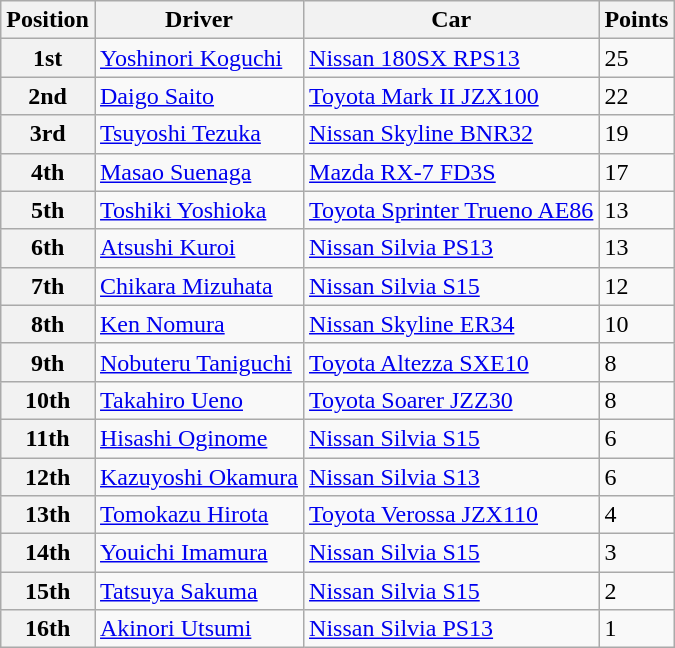<table class="wikitable">
<tr>
<th>Position</th>
<th>Driver</th>
<th>Car</th>
<th>Points</th>
</tr>
<tr>
<th>1st</th>
<td><a href='#'>Yoshinori Koguchi</a></td>
<td><a href='#'>Nissan 180SX RPS13</a></td>
<td>25</td>
</tr>
<tr>
<th>2nd</th>
<td><a href='#'>Daigo Saito</a></td>
<td><a href='#'>Toyota Mark II JZX100</a></td>
<td>22</td>
</tr>
<tr>
<th>3rd</th>
<td><a href='#'>Tsuyoshi Tezuka</a></td>
<td><a href='#'>Nissan Skyline BNR32</a></td>
<td>19</td>
</tr>
<tr>
<th>4th</th>
<td><a href='#'>Masao Suenaga</a></td>
<td><a href='#'>Mazda RX-7 FD3S</a></td>
<td>17</td>
</tr>
<tr>
<th>5th</th>
<td><a href='#'>Toshiki Yoshioka</a></td>
<td><a href='#'>Toyota Sprinter Trueno AE86</a></td>
<td>13</td>
</tr>
<tr>
<th>6th</th>
<td><a href='#'>Atsushi Kuroi</a></td>
<td><a href='#'>Nissan Silvia PS13</a></td>
<td>13</td>
</tr>
<tr>
<th>7th</th>
<td><a href='#'>Chikara Mizuhata</a></td>
<td><a href='#'>Nissan Silvia S15</a></td>
<td>12</td>
</tr>
<tr>
<th>8th</th>
<td><a href='#'>Ken Nomura</a></td>
<td><a href='#'>Nissan Skyline ER34</a></td>
<td>10</td>
</tr>
<tr>
<th>9th</th>
<td><a href='#'>Nobuteru Taniguchi</a></td>
<td><a href='#'>Toyota Altezza SXE10</a></td>
<td>8</td>
</tr>
<tr>
<th>10th</th>
<td><a href='#'>Takahiro Ueno</a></td>
<td><a href='#'>Toyota Soarer JZZ30</a></td>
<td>8</td>
</tr>
<tr>
<th>11th</th>
<td><a href='#'>Hisashi Oginome</a></td>
<td><a href='#'>Nissan Silvia S15</a></td>
<td>6</td>
</tr>
<tr>
<th>12th</th>
<td><a href='#'>Kazuyoshi Okamura</a></td>
<td><a href='#'>Nissan Silvia S13</a></td>
<td>6</td>
</tr>
<tr>
<th>13th</th>
<td><a href='#'>Tomokazu Hirota</a></td>
<td><a href='#'>Toyota Verossa JZX110</a></td>
<td>4</td>
</tr>
<tr>
<th>14th</th>
<td><a href='#'>Youichi Imamura</a></td>
<td><a href='#'>Nissan Silvia S15</a></td>
<td>3</td>
</tr>
<tr>
<th>15th</th>
<td><a href='#'>Tatsuya Sakuma</a></td>
<td><a href='#'>Nissan Silvia S15</a></td>
<td>2</td>
</tr>
<tr>
<th>16th</th>
<td><a href='#'>Akinori Utsumi</a></td>
<td><a href='#'>Nissan Silvia PS13</a></td>
<td>1</td>
</tr>
</table>
